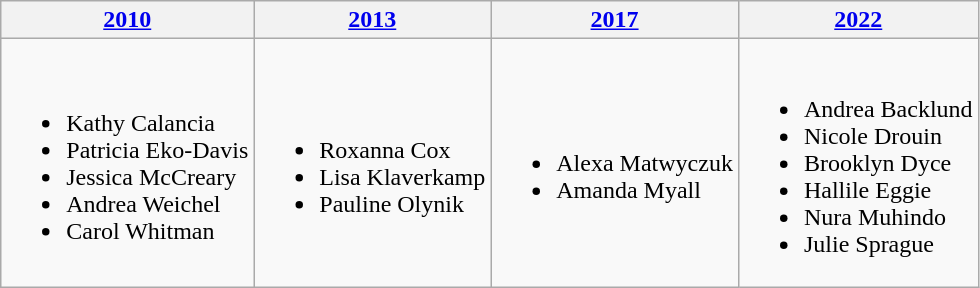<table class="wikitable">
<tr>
<th><a href='#'>2010</a></th>
<th><a href='#'>2013</a></th>
<th><a href='#'>2017</a></th>
<th><a href='#'>2022</a></th>
</tr>
<tr>
<td><br><ul><li>Kathy Calancia</li><li>Patricia Eko-Davis</li><li>Jessica McCreary</li><li>Andrea Weichel</li><li>Carol Whitman</li></ul></td>
<td><br><ul><li>Roxanna Cox</li><li>Lisa Klaverkamp</li><li>Pauline Olynik</li></ul></td>
<td><br><ul><li>Alexa Matwyczuk</li><li>Amanda Myall</li></ul></td>
<td><br><ul><li>Andrea Backlund</li><li>Nicole Drouin</li><li>Brooklyn Dyce</li><li>Hallile Eggie</li><li>Nura Muhindo</li><li>Julie Sprague</li></ul></td>
</tr>
</table>
